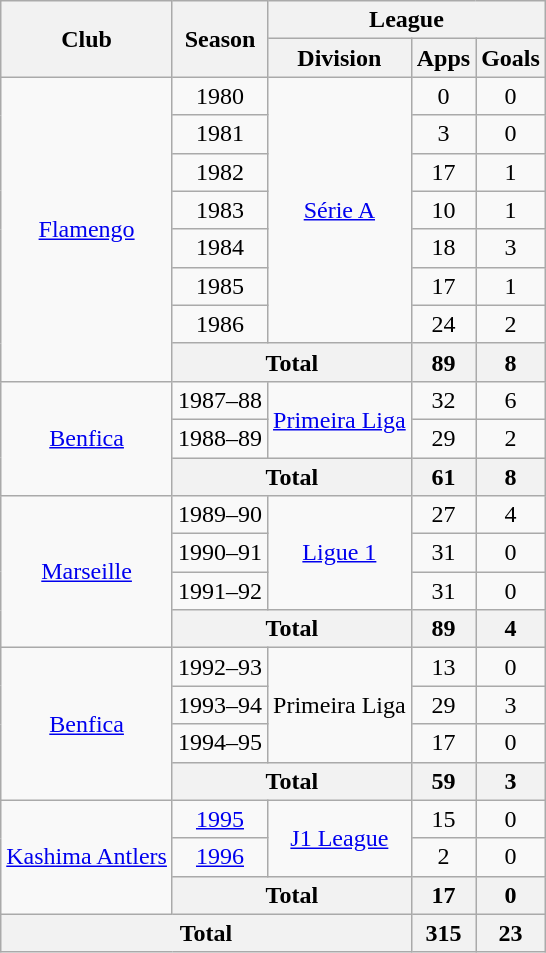<table class="wikitable" style="text-align:center">
<tr>
<th rowspan="2">Club</th>
<th rowspan="2">Season</th>
<th colspan="3">League</th>
</tr>
<tr>
<th>Division</th>
<th>Apps</th>
<th>Goals</th>
</tr>
<tr>
<td rowspan="8"><a href='#'>Flamengo</a></td>
<td>1980</td>
<td rowspan="7"><a href='#'>Série A</a></td>
<td>0</td>
<td>0</td>
</tr>
<tr>
<td>1981</td>
<td>3</td>
<td>0</td>
</tr>
<tr>
<td>1982</td>
<td>17</td>
<td>1</td>
</tr>
<tr>
<td>1983</td>
<td>10</td>
<td>1</td>
</tr>
<tr>
<td>1984</td>
<td>18</td>
<td>3</td>
</tr>
<tr>
<td>1985</td>
<td>17</td>
<td>1</td>
</tr>
<tr>
<td>1986</td>
<td>24</td>
<td>2</td>
</tr>
<tr>
<th colspan="2">Total</th>
<th>89</th>
<th>8</th>
</tr>
<tr>
<td rowspan="3"><a href='#'>Benfica</a></td>
<td>1987–88</td>
<td rowspan="2"><a href='#'>Primeira Liga</a></td>
<td>32</td>
<td>6</td>
</tr>
<tr>
<td>1988–89</td>
<td>29</td>
<td>2</td>
</tr>
<tr>
<th colspan="2">Total</th>
<th>61</th>
<th>8</th>
</tr>
<tr>
<td rowspan="4"><a href='#'>Marseille</a></td>
<td>1989–90</td>
<td rowspan="3"><a href='#'>Ligue 1</a></td>
<td>27</td>
<td>4</td>
</tr>
<tr>
<td>1990–91</td>
<td>31</td>
<td>0</td>
</tr>
<tr>
<td>1991–92</td>
<td>31</td>
<td>0</td>
</tr>
<tr>
<th colspan="2">Total</th>
<th>89</th>
<th>4</th>
</tr>
<tr>
<td rowspan="4"><a href='#'>Benfica</a></td>
<td>1992–93</td>
<td rowspan="3">Primeira Liga</td>
<td>13</td>
<td>0</td>
</tr>
<tr>
<td>1993–94</td>
<td>29</td>
<td>3</td>
</tr>
<tr>
<td>1994–95</td>
<td>17</td>
<td>0</td>
</tr>
<tr>
<th colspan="2">Total</th>
<th>59</th>
<th>3</th>
</tr>
<tr>
<td rowspan="3"><a href='#'>Kashima Antlers</a></td>
<td><a href='#'>1995</a></td>
<td rowspan="2"><a href='#'>J1 League</a></td>
<td>15</td>
<td>0</td>
</tr>
<tr>
<td><a href='#'>1996</a></td>
<td>2</td>
<td>0</td>
</tr>
<tr>
<th colspan="2">Total</th>
<th>17</th>
<th>0</th>
</tr>
<tr>
<th colspan=3>Total</th>
<th>315</th>
<th>23</th>
</tr>
</table>
